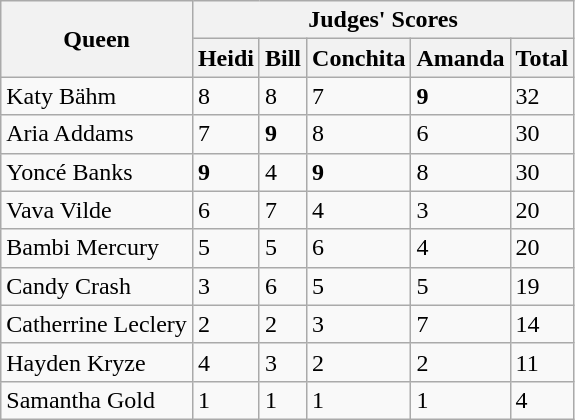<table class="wikitable">
<tr>
<th rowspan="2">Queen</th>
<th colspan="5">Judges' Scores</th>
</tr>
<tr>
<th>Heidi</th>
<th>Bill</th>
<th>Conchita</th>
<th>Amanda</th>
<th>Total</th>
</tr>
<tr>
<td>Katy Bähm</td>
<td>8</td>
<td>8</td>
<td>7</td>
<td><strong>9</strong></td>
<td>32</td>
</tr>
<tr>
<td>Aria Addams</td>
<td>7</td>
<td><strong>9</strong></td>
<td>8</td>
<td>6</td>
<td>30</td>
</tr>
<tr>
<td>Yoncé Banks</td>
<td><strong>9</strong></td>
<td>4</td>
<td><strong>9</strong></td>
<td>8</td>
<td>30</td>
</tr>
<tr>
<td>Vava Vilde</td>
<td>6</td>
<td>7</td>
<td>4</td>
<td>3</td>
<td>20</td>
</tr>
<tr>
<td>Bambi Mercury</td>
<td>5</td>
<td>5</td>
<td>6</td>
<td>4</td>
<td>20</td>
</tr>
<tr>
<td>Candy Crash</td>
<td>3</td>
<td>6</td>
<td>5</td>
<td>5</td>
<td>19</td>
</tr>
<tr>
<td>Catherrine Leclery</td>
<td>2</td>
<td>2</td>
<td>3</td>
<td>7</td>
<td>14</td>
</tr>
<tr>
<td>Hayden Kryze</td>
<td>4</td>
<td>3</td>
<td>2</td>
<td>2</td>
<td>11</td>
</tr>
<tr>
<td>Samantha Gold</td>
<td>1</td>
<td>1</td>
<td>1</td>
<td>1</td>
<td>4</td>
</tr>
</table>
